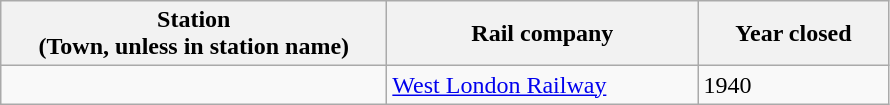<table class="wikitable sortable">
<tr>
<th style="width:250px">Station<br>(Town, unless in station name)</th>
<th style="width:200px">Rail company</th>
<th style="width:120px">Year closed</th>
</tr>
<tr>
<td></td>
<td><a href='#'>West London Railway</a></td>
<td>1940</td>
</tr>
</table>
